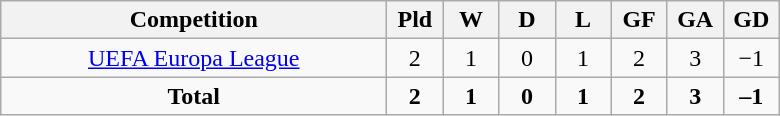<table class="wikitable" style="text-align: center;">
<tr>
<th width="250">Competition</th>
<th width="30">Pld</th>
<th width="30">W</th>
<th width="30">D</th>
<th width="30">L</th>
<th width="30">GF</th>
<th width="30">GA</th>
<th width="30">GD</th>
</tr>
<tr>
<td><a href='#'>UEFA Europa League</a></td>
<td>2</td>
<td>1</td>
<td>0</td>
<td>1</td>
<td>2</td>
<td>3</td>
<td>−1</td>
</tr>
<tr>
<td><strong>Total</strong></td>
<td><strong>2</strong></td>
<td><strong>1</strong></td>
<td><strong>0</strong></td>
<td><strong>1</strong></td>
<td><strong>2</strong></td>
<td><strong>3</strong></td>
<td><strong>–1</strong></td>
</tr>
</table>
